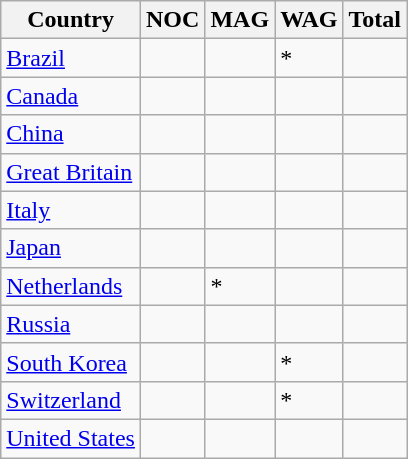<table class="wikitable">
<tr>
<th>Country</th>
<th>NOC</th>
<th>MAG</th>
<th>WAG</th>
<th>Total</th>
</tr>
<tr>
<td><a href='#'>Brazil</a></td>
<td></td>
<td></td>
<td>*</td>
<td></td>
</tr>
<tr>
<td><a href='#'>Canada</a></td>
<td></td>
<td></td>
<td></td>
<td></td>
</tr>
<tr>
<td><a href='#'>China</a></td>
<td></td>
<td></td>
<td></td>
<td></td>
</tr>
<tr>
<td><a href='#'>Great Britain</a></td>
<td></td>
<td></td>
<td></td>
<td></td>
</tr>
<tr>
<td><a href='#'>Italy</a></td>
<td></td>
<td></td>
<td></td>
<td></td>
</tr>
<tr>
<td><a href='#'>Japan</a></td>
<td></td>
<td></td>
<td></td>
<td></td>
</tr>
<tr>
<td><a href='#'>Netherlands</a></td>
<td></td>
<td>*</td>
<td></td>
<td></td>
</tr>
<tr>
<td><a href='#'>Russia</a></td>
<td></td>
<td></td>
<td></td>
<td></td>
</tr>
<tr>
<td><a href='#'>South Korea</a></td>
<td></td>
<td></td>
<td>*</td>
<td></td>
</tr>
<tr>
<td><a href='#'>Switzerland</a></td>
<td></td>
<td></td>
<td>*</td>
<td></td>
</tr>
<tr>
<td><a href='#'>United States</a></td>
<td></td>
<td></td>
<td></td>
<td></td>
</tr>
</table>
